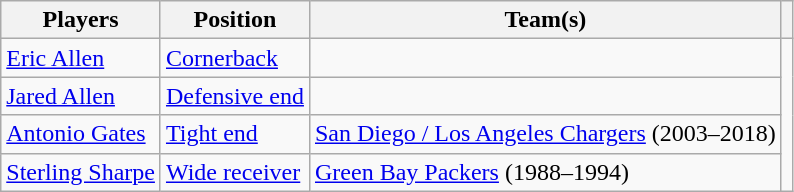<table class="wikitable sortable">
<tr>
<th scope="col">Players</th>
<th scope="col">Position</th>
<th scope="col">Team(s)</th>
<th scope="col"></th>
</tr>
<tr>
<td><a href='#'>Eric Allen</a></td>
<td><a href='#'>Cornerback</a></td>
<td></td>
<td rowspan="4"></td>
</tr>
<tr>
<td><a href='#'>Jared Allen</a></td>
<td><a href='#'>Defensive end</a></td>
<td></td>
</tr>
<tr>
<td><a href='#'>Antonio Gates</a></td>
<td><a href='#'>Tight end</a></td>
<td><a href='#'>San Diego / Los Angeles Chargers</a> (2003–2018)</td>
</tr>
<tr>
<td><a href='#'>Sterling Sharpe</a></td>
<td><a href='#'>Wide receiver</a></td>
<td><a href='#'>Green Bay Packers</a> (1988–1994)</td>
</tr>
</table>
